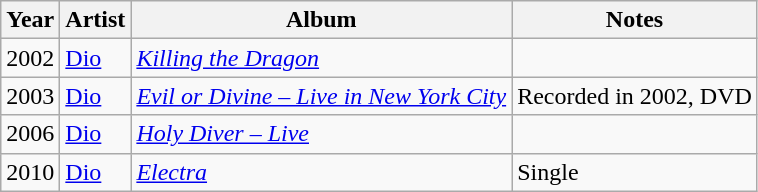<table class="wikitable sortable">
<tr style="background:#fff;">
<th>Year</th>
<th>Artist</th>
<th>Album</th>
<th>Notes</th>
</tr>
<tr>
<td>2002</td>
<td><a href='#'>Dio</a></td>
<td><em><a href='#'>Killing the Dragon</a></em></td>
<td></td>
</tr>
<tr>
<td>2003</td>
<td><a href='#'>Dio</a></td>
<td><em><a href='#'>Evil or Divine – Live in New York City</a></em></td>
<td>Recorded in 2002, DVD</td>
</tr>
<tr>
<td>2006</td>
<td><a href='#'>Dio</a></td>
<td><em><a href='#'>Holy Diver – Live</a></em></td>
<td></td>
</tr>
<tr>
<td>2010</td>
<td><a href='#'>Dio</a></td>
<td><em><a href='#'>Electra</a></em></td>
<td>Single</td>
</tr>
</table>
